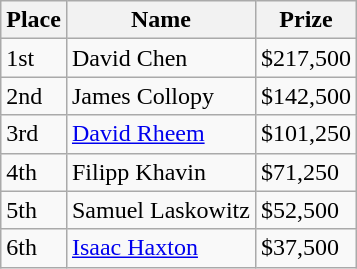<table class="wikitable">
<tr>
<th>Place</th>
<th>Name</th>
<th>Prize</th>
</tr>
<tr>
<td>1st</td>
<td> David Chen</td>
<td>$217,500</td>
</tr>
<tr>
<td>2nd</td>
<td> James Collopy</td>
<td>$142,500</td>
</tr>
<tr>
<td>3rd</td>
<td> <a href='#'>David Rheem</a></td>
<td>$101,250</td>
</tr>
<tr>
<td>4th</td>
<td> Filipp Khavin</td>
<td>$71,250</td>
</tr>
<tr>
<td>5th</td>
<td> Samuel Laskowitz</td>
<td>$52,500</td>
</tr>
<tr>
<td>6th</td>
<td> <a href='#'>Isaac Haxton</a></td>
<td>$37,500</td>
</tr>
</table>
